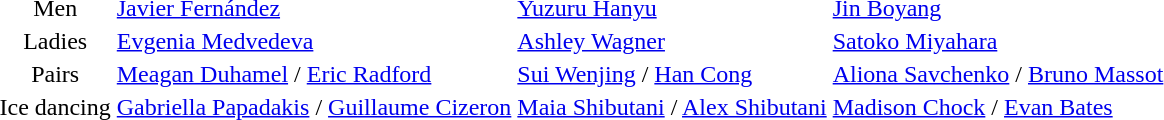<table>
<tr>
<td align=center>Men</td>
<td> <a href='#'>Javier Fernández</a></td>
<td> <a href='#'>Yuzuru Hanyu</a></td>
<td> <a href='#'>Jin Boyang</a></td>
</tr>
<tr>
<td align=center>Ladies</td>
<td> <a href='#'>Evgenia Medvedeva</a></td>
<td> <a href='#'>Ashley Wagner</a></td>
<td> <a href='#'>Satoko Miyahara</a></td>
</tr>
<tr>
<td align=center>Pairs</td>
<td> <a href='#'>Meagan Duhamel</a> / <a href='#'>Eric Radford</a></td>
<td> <a href='#'>Sui Wenjing</a> / <a href='#'>Han Cong</a></td>
<td> <a href='#'>Aliona Savchenko</a> / <a href='#'>Bruno Massot</a></td>
</tr>
<tr>
<td align=center>Ice dancing</td>
<td> <a href='#'>Gabriella Papadakis</a> / <a href='#'>Guillaume Cizeron</a></td>
<td> <a href='#'>Maia Shibutani</a> / <a href='#'>Alex Shibutani</a></td>
<td> <a href='#'>Madison Chock</a> / <a href='#'>Evan Bates</a></td>
</tr>
</table>
